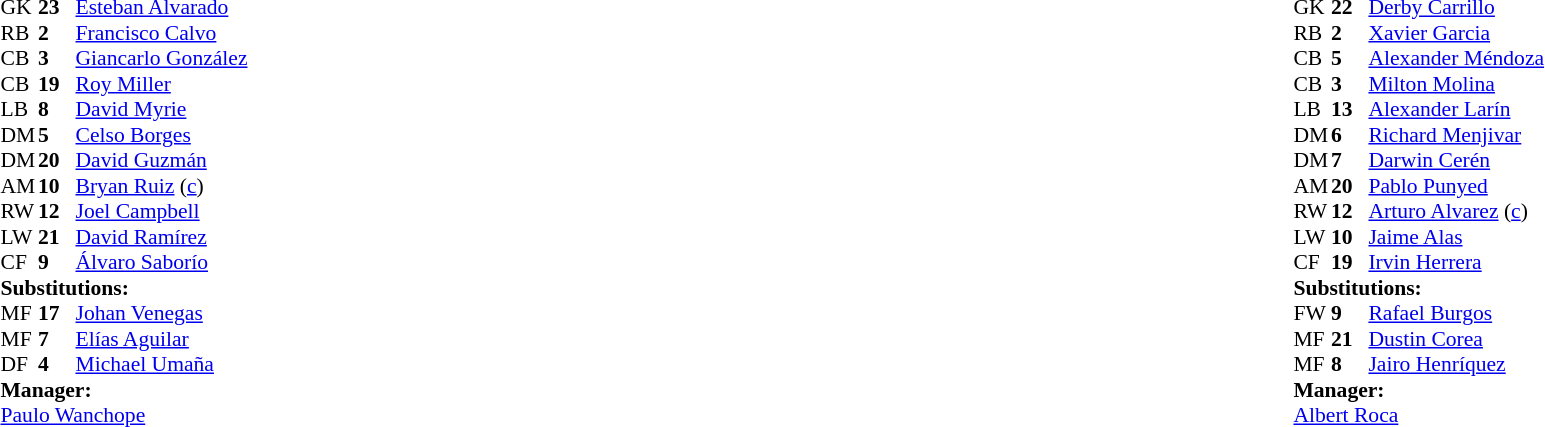<table width="100%">
<tr>
<td valign="top" width="50%"><br><table style="font-size: 90%" cellspacing="0" cellpadding="0">
<tr>
<th width="25"></th>
<th width="25"></th>
</tr>
<tr>
<td>GK</td>
<td><strong>23</strong></td>
<td><a href='#'>Esteban Alvarado</a></td>
</tr>
<tr>
<td>RB</td>
<td><strong>2</strong></td>
<td><a href='#'>Francisco Calvo</a></td>
</tr>
<tr>
<td>CB</td>
<td><strong>3</strong></td>
<td><a href='#'>Giancarlo González</a></td>
</tr>
<tr>
<td>CB</td>
<td><strong>19</strong></td>
<td><a href='#'>Roy Miller</a></td>
</tr>
<tr>
<td>LB</td>
<td><strong>8</strong></td>
<td><a href='#'>David Myrie</a></td>
</tr>
<tr>
<td>DM</td>
<td><strong>5</strong></td>
<td><a href='#'>Celso Borges</a></td>
</tr>
<tr>
<td>DM</td>
<td><strong>20</strong></td>
<td><a href='#'>David Guzmán</a></td>
<td></td>
</tr>
<tr>
<td>AM</td>
<td><strong>10</strong></td>
<td><a href='#'>Bryan Ruiz</a> (<a href='#'>c</a>)</td>
</tr>
<tr>
<td>RW</td>
<td><strong>12</strong></td>
<td><a href='#'>Joel Campbell</a></td>
<td></td>
<td></td>
</tr>
<tr>
<td>LW</td>
<td><strong>21</strong></td>
<td><a href='#'>David Ramírez</a></td>
<td></td>
<td></td>
</tr>
<tr>
<td>CF</td>
<td><strong>9</strong></td>
<td><a href='#'>Álvaro Saborío</a></td>
<td></td>
<td></td>
</tr>
<tr>
<td colspan=3><strong>Substitutions:</strong></td>
</tr>
<tr>
<td>MF</td>
<td><strong>17</strong></td>
<td><a href='#'>Johan Venegas</a></td>
<td></td>
<td></td>
</tr>
<tr>
<td>MF</td>
<td><strong>7</strong></td>
<td><a href='#'>Elías Aguilar</a></td>
<td></td>
<td></td>
</tr>
<tr>
<td>DF</td>
<td><strong>4</strong></td>
<td><a href='#'>Michael Umaña</a></td>
<td></td>
<td></td>
</tr>
<tr>
<td colspan=3><strong>Manager:</strong></td>
</tr>
<tr>
<td colspan=3><a href='#'>Paulo Wanchope</a></td>
</tr>
</table>
</td>
<td valign="top"></td>
<td valign="top" width="50%"><br><table style="font-size: 90%" cellspacing="0" cellpadding="0" align="center">
<tr>
<th width=25></th>
<th width=25></th>
</tr>
<tr>
<td>GK</td>
<td><strong>22</strong></td>
<td><a href='#'>Derby Carrillo</a></td>
</tr>
<tr>
<td>RB</td>
<td><strong>2</strong></td>
<td><a href='#'>Xavier Garcia</a></td>
</tr>
<tr>
<td>CB</td>
<td><strong>5</strong></td>
<td><a href='#'>Alexander Méndoza</a></td>
<td></td>
</tr>
<tr>
<td>CB</td>
<td><strong>3</strong></td>
<td><a href='#'>Milton Molina</a></td>
</tr>
<tr>
<td>LB</td>
<td><strong>13</strong></td>
<td><a href='#'>Alexander Larín</a></td>
</tr>
<tr>
<td>DM</td>
<td><strong>6</strong></td>
<td><a href='#'>Richard Menjivar</a></td>
<td></td>
</tr>
<tr>
<td>DM</td>
<td><strong>7</strong></td>
<td><a href='#'>Darwin Cerén</a></td>
<td></td>
</tr>
<tr>
<td>AM</td>
<td><strong>20</strong></td>
<td><a href='#'>Pablo Punyed</a></td>
<td></td>
<td></td>
</tr>
<tr>
<td>RW</td>
<td><strong>12</strong></td>
<td><a href='#'>Arturo Alvarez</a> (<a href='#'>c</a>)</td>
</tr>
<tr>
<td>LW</td>
<td><strong>10</strong></td>
<td><a href='#'>Jaime Alas</a></td>
<td></td>
<td></td>
</tr>
<tr>
<td>CF</td>
<td><strong>19</strong></td>
<td><a href='#'>Irvin Herrera</a></td>
<td></td>
<td></td>
</tr>
<tr>
<td colspan=3><strong>Substitutions:</strong></td>
</tr>
<tr>
<td>FW</td>
<td><strong>9</strong></td>
<td><a href='#'>Rafael Burgos</a></td>
<td></td>
<td></td>
</tr>
<tr>
<td>MF</td>
<td><strong>21</strong></td>
<td><a href='#'>Dustin Corea</a></td>
<td></td>
<td></td>
</tr>
<tr>
<td>MF</td>
<td><strong>8</strong></td>
<td><a href='#'>Jairo Henríquez</a></td>
<td></td>
<td></td>
</tr>
<tr>
<td colspan=3><strong>Manager:</strong></td>
</tr>
<tr>
<td colspan=3> <a href='#'>Albert Roca</a></td>
</tr>
</table>
</td>
</tr>
</table>
